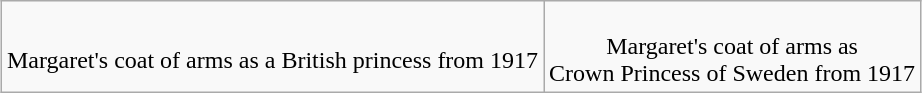<table class="wikitable" style="margin:1em auto; text-align:center;">
<tr>
<td><br>Margaret's coat of arms as a British princess from 1917</td>
<td><br>Margaret's coat of arms as <br> Crown Princess of Sweden from 1917</td>
</tr>
</table>
